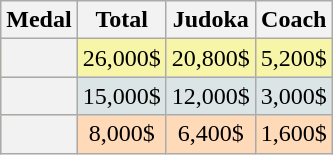<table class=wikitable style="text-align:center;">
<tr>
<th>Medal</th>
<th>Total</th>
<th>Judoka</th>
<th>Coach</th>
</tr>
<tr bgcolor=F7F6A8>
<th></th>
<td>26,000$</td>
<td>20,800$</td>
<td>5,200$</td>
</tr>
<tr bgcolor=DCE5E5>
<th></th>
<td>15,000$</td>
<td>12,000$</td>
<td>3,000$</td>
</tr>
<tr bgcolor=FFDAB9>
<th></th>
<td>8,000$</td>
<td>6,400$</td>
<td>1,600$</td>
</tr>
</table>
